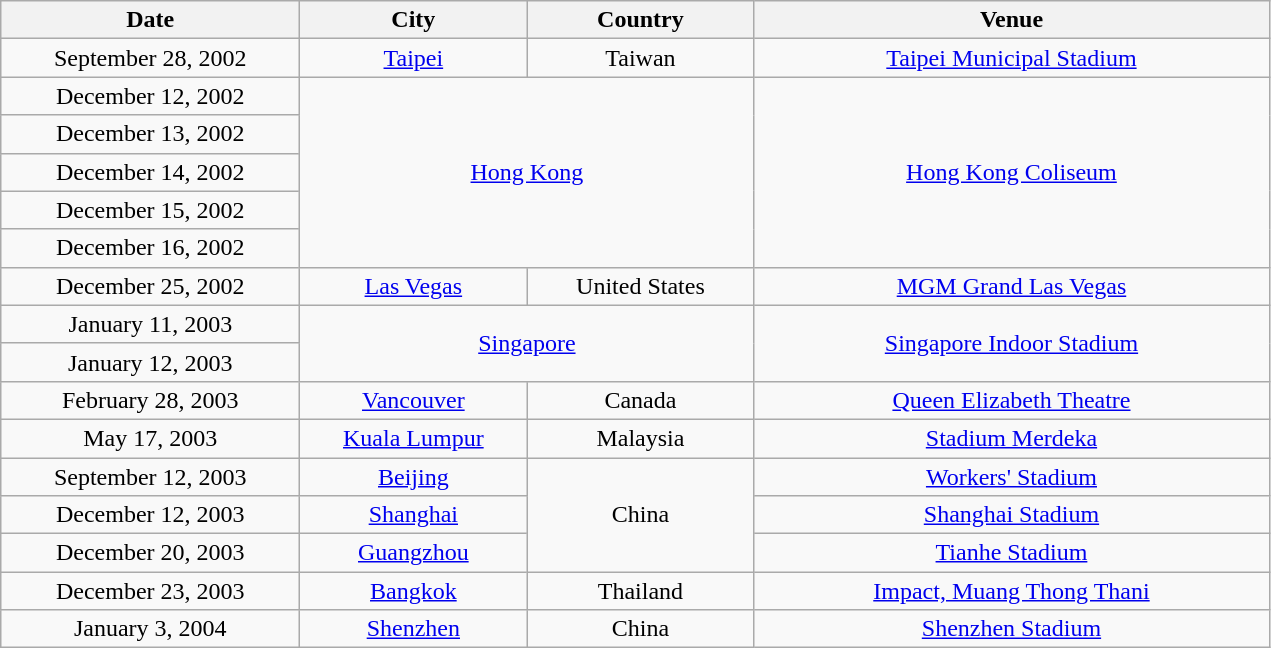<table class="wikitable" style="text-align:center;">
<tr>
<th scope="col" style="width:12em;">Date</th>
<th scope="col" style="width:9em;">City</th>
<th scope="col" style="width:9em;">Country</th>
<th scope="col" style="width:21em;">Venue</th>
</tr>
<tr>
<td>September 28, 2002</td>
<td><a href='#'>Taipei</a></td>
<td>Taiwan</td>
<td><a href='#'>Taipei Municipal Stadium</a></td>
</tr>
<tr>
<td>December 12, 2002</td>
<td colspan="2" rowspan="5"><a href='#'>Hong Kong</a></td>
<td rowspan="5"><a href='#'>Hong Kong Coliseum</a></td>
</tr>
<tr>
<td>December 13, 2002</td>
</tr>
<tr>
<td>December 14, 2002</td>
</tr>
<tr>
<td>December 15, 2002</td>
</tr>
<tr>
<td>December 16, 2002</td>
</tr>
<tr>
<td>December 25, 2002</td>
<td><a href='#'>Las Vegas</a></td>
<td>United States</td>
<td><a href='#'>MGM Grand Las Vegas</a></td>
</tr>
<tr>
<td>January 11, 2003</td>
<td colspan="2" rowspan="2"><a href='#'>Singapore</a></td>
<td rowspan="2"><a href='#'>Singapore Indoor Stadium</a></td>
</tr>
<tr>
<td>January 12, 2003</td>
</tr>
<tr>
<td>February 28, 2003</td>
<td><a href='#'>Vancouver</a></td>
<td>Canada</td>
<td><a href='#'>Queen Elizabeth Theatre</a></td>
</tr>
<tr>
<td>May 17, 2003</td>
<td><a href='#'>Kuala Lumpur</a></td>
<td>Malaysia</td>
<td><a href='#'>Stadium Merdeka</a></td>
</tr>
<tr>
<td>September 12, 2003</td>
<td><a href='#'>Beijing</a></td>
<td rowspan="3">China</td>
<td><a href='#'>Workers' Stadium</a></td>
</tr>
<tr>
<td>December 12, 2003</td>
<td><a href='#'>Shanghai</a></td>
<td><a href='#'>Shanghai Stadium</a></td>
</tr>
<tr>
<td>December 20, 2003</td>
<td><a href='#'>Guangzhou</a></td>
<td><a href='#'>Tianhe Stadium</a></td>
</tr>
<tr>
<td>December 23, 2003</td>
<td><a href='#'>Bangkok</a></td>
<td>Thailand</td>
<td><a href='#'>Impact, Muang Thong Thani</a></td>
</tr>
<tr>
<td>January 3, 2004</td>
<td><a href='#'>Shenzhen</a></td>
<td>China</td>
<td><a href='#'>Shenzhen Stadium</a></td>
</tr>
</table>
